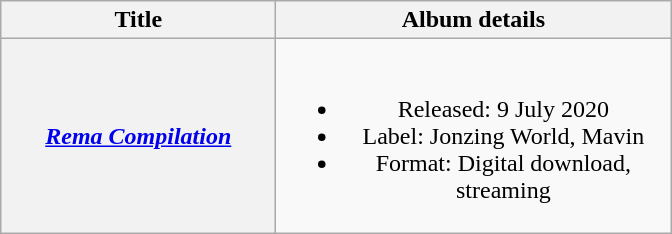<table class="wikitable plainrowheaders" style="text-align: center;">
<tr>
<th scope="col" style="width:11em;">Title</th>
<th scope="col" style="width:16em;">Album details</th>
</tr>
<tr>
<th scope="row"><em><a href='#'>Rema Compilation</a></em></th>
<td><br><ul><li>Released: 9 July 2020</li><li>Label: Jonzing World, Mavin</li><li>Format: Digital download, streaming</li></ul></td>
</tr>
</table>
